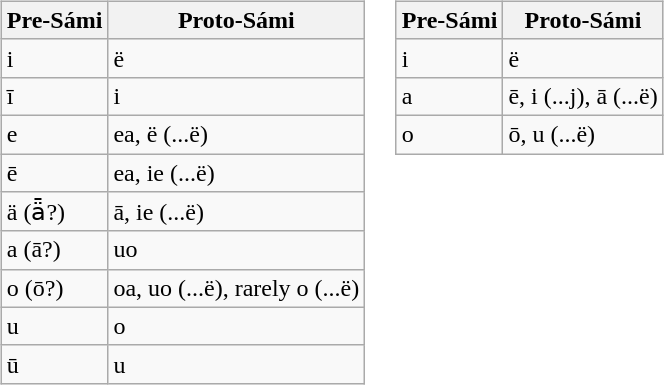<table>
<tr style="vertical-align: top">
<td><br><table class="wikitable">
<tr>
<th>Pre-Sámi</th>
<th>Proto-Sámi</th>
</tr>
<tr>
<td>i</td>
<td>ë</td>
</tr>
<tr>
<td>ī</td>
<td>i</td>
</tr>
<tr>
<td>e</td>
<td>ea, ë (...ë)</td>
</tr>
<tr>
<td>ē</td>
<td>ea, ie (...ë)</td>
</tr>
<tr>
<td>ä (ǟ?)</td>
<td>ā, ie (...ë)</td>
</tr>
<tr>
<td>a (ā?)</td>
<td>uo</td>
</tr>
<tr>
<td>o (ō?)</td>
<td>oa, uo (...ë), rarely o (...ë)</td>
</tr>
<tr>
<td>u</td>
<td>o</td>
</tr>
<tr>
<td>ū</td>
<td>u</td>
</tr>
</table>
</td>
<td><br><table class="wikitable">
<tr>
<th>Pre-Sámi</th>
<th>Proto-Sámi</th>
</tr>
<tr>
<td>i</td>
<td>ë</td>
</tr>
<tr>
<td>a</td>
<td>ē, i (...j), ā (...ë)</td>
</tr>
<tr>
<td>o</td>
<td>ō, u (...ë)</td>
</tr>
</table>
</td>
</tr>
</table>
